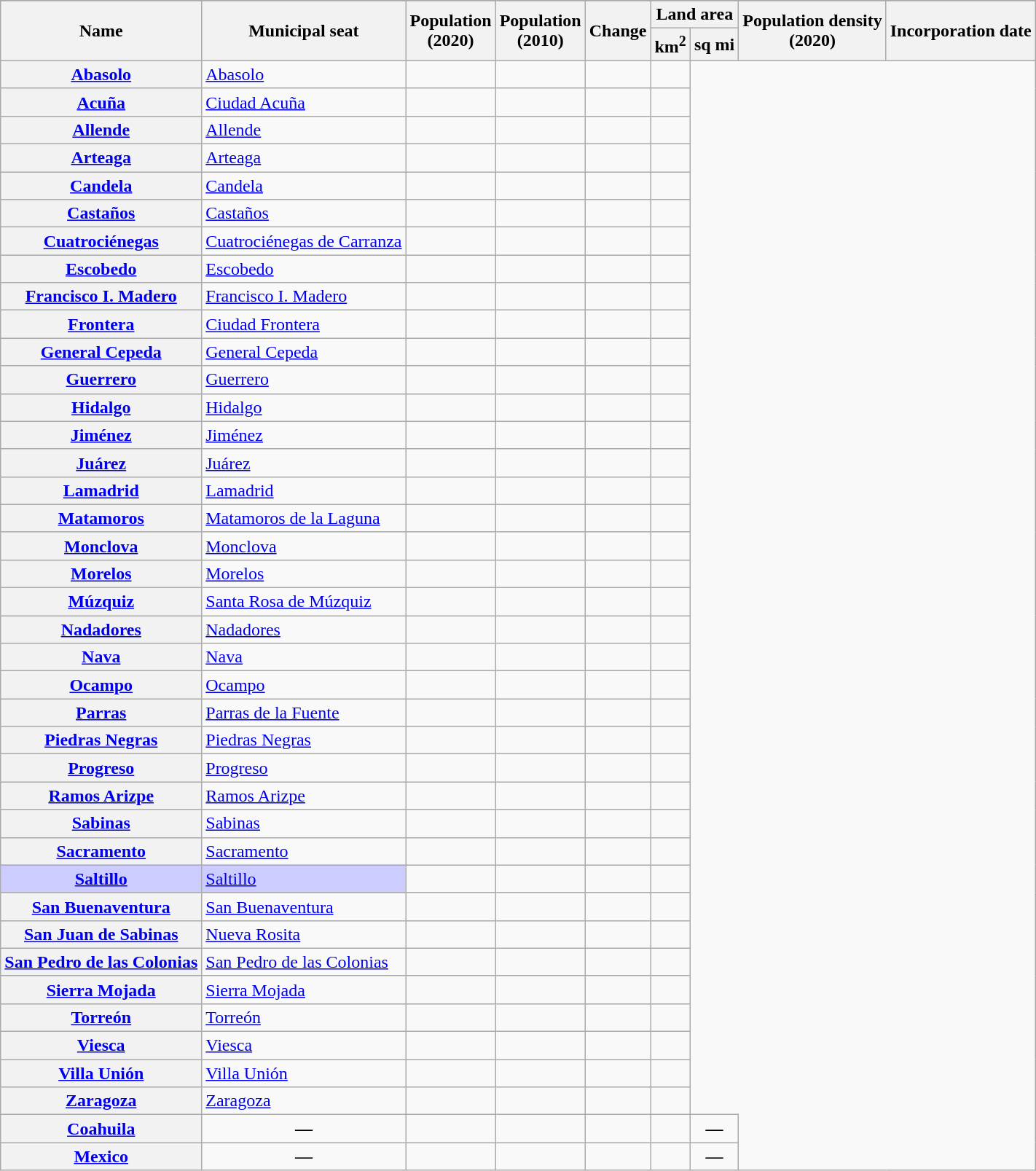<table class="wikitable sortable" style="text-align:right;">
<tr>
</tr>
<tr>
<th scope="col"  rowspan=2>Name</th>
<th scope="col"  rowspan=2>Municipal seat</th>
<th scope="col"  rowspan=2>Population<br>(2020)</th>
<th scope="col"  rowspan=2>Population<br>(2010)</th>
<th scope="col"  rowspan=2>Change</th>
<th scope="col" data-sort-type="number"  colspan=2>Land area</th>
<th scope="col" data-sort-type="number"  rowspan=2>Population density<br>(2020)</th>
<th scope="col"  rowspan=2>Incorporation date</th>
</tr>
<tr>
<th scope="col">km<sup>2</sup></th>
<th scope="col">sq mi</th>
</tr>
<tr>
<th scope="row" align="left"><a href='#'>Abasolo</a></th>
<td align=left><a href='#'>Abasolo</a></td>
<td></td>
<td></td>
<td></td>
<td></td>
</tr>
<tr>
<th scope="row" align="left"><a href='#'>Acuña</a></th>
<td align=left><a href='#'>Ciudad Acuña</a></td>
<td></td>
<td></td>
<td></td>
<td></td>
</tr>
<tr>
<th scope="row" align="left"><a href='#'>Allende</a></th>
<td align=left><a href='#'>Allende</a></td>
<td></td>
<td></td>
<td></td>
<td></td>
</tr>
<tr>
<th scope="row" align="left"><a href='#'>Arteaga</a></th>
<td align=left><a href='#'>Arteaga</a></td>
<td></td>
<td></td>
<td></td>
<td></td>
</tr>
<tr>
<th scope="row" align="left"><a href='#'>Candela</a></th>
<td align=left><a href='#'>Candela</a></td>
<td></td>
<td></td>
<td></td>
<td></td>
</tr>
<tr>
<th scope="row" align="left"><a href='#'>Castaños</a></th>
<td align=left><a href='#'>Castaños</a></td>
<td></td>
<td></td>
<td></td>
<td></td>
</tr>
<tr>
<th scope="row" align="left"><a href='#'>Cuatrociénegas</a></th>
<td align=left><a href='#'>Cuatrociénegas de Carranza</a></td>
<td></td>
<td></td>
<td></td>
<td></td>
</tr>
<tr>
<th scope="row" align="left"><a href='#'>Escobedo</a></th>
<td align=left><a href='#'>Escobedo</a></td>
<td></td>
<td></td>
<td></td>
<td></td>
</tr>
<tr>
<th scope="row" align="left"><a href='#'>Francisco I. Madero</a></th>
<td align=left><a href='#'>Francisco I. Madero</a></td>
<td></td>
<td></td>
<td></td>
<td></td>
</tr>
<tr>
<th scope="row" align="left"><a href='#'>Frontera</a></th>
<td align=left><a href='#'>Ciudad Frontera</a></td>
<td></td>
<td></td>
<td></td>
<td></td>
</tr>
<tr>
<th scope="row" align="left"><a href='#'>General Cepeda</a></th>
<td align=left><a href='#'>General Cepeda</a></td>
<td></td>
<td></td>
<td></td>
<td></td>
</tr>
<tr>
<th scope="row" align="left"><a href='#'>Guerrero</a></th>
<td align=left><a href='#'>Guerrero</a></td>
<td></td>
<td></td>
<td></td>
<td></td>
</tr>
<tr>
<th scope="row" align="left"><a href='#'>Hidalgo</a></th>
<td align=left><a href='#'>Hidalgo</a></td>
<td></td>
<td></td>
<td></td>
<td></td>
</tr>
<tr>
<th scope="row" align="left"><a href='#'>Jiménez</a></th>
<td align=left><a href='#'>Jiménez</a></td>
<td></td>
<td></td>
<td></td>
<td></td>
</tr>
<tr>
<th scope="row" align="left"><a href='#'>Juárez</a></th>
<td align=left><a href='#'>Juárez</a></td>
<td></td>
<td></td>
<td></td>
<td></td>
</tr>
<tr>
<th scope="row" align="left"><a href='#'>Lamadrid</a></th>
<td align=left><a href='#'>Lamadrid</a></td>
<td></td>
<td></td>
<td></td>
<td></td>
</tr>
<tr>
<th scope="row" align="left"><a href='#'>Matamoros</a></th>
<td align=left><a href='#'>Matamoros de la Laguna</a></td>
<td></td>
<td></td>
<td></td>
<td></td>
</tr>
<tr>
<th scope="row" align="left"><a href='#'>Monclova</a></th>
<td align=left><a href='#'>Monclova</a></td>
<td></td>
<td></td>
<td></td>
<td></td>
</tr>
<tr>
<th scope="row" align="left"><a href='#'>Morelos</a></th>
<td align=left><a href='#'>Morelos</a></td>
<td></td>
<td></td>
<td></td>
<td></td>
</tr>
<tr>
<th scope="row" align="left"><a href='#'>Múzquiz</a></th>
<td align=left><a href='#'>Santa Rosa de Múzquiz</a></td>
<td></td>
<td></td>
<td></td>
<td></td>
</tr>
<tr>
<th scope="row" align="left"><a href='#'>Nadadores</a></th>
<td align=left><a href='#'>Nadadores</a></td>
<td></td>
<td></td>
<td></td>
<td></td>
</tr>
<tr>
<th scope="row" align="left"><a href='#'>Nava</a></th>
<td align=left><a href='#'>Nava</a></td>
<td></td>
<td></td>
<td></td>
<td></td>
</tr>
<tr>
<th scope="row" align="left"><a href='#'>Ocampo</a></th>
<td align=left><a href='#'>Ocampo</a></td>
<td></td>
<td></td>
<td></td>
<td></td>
</tr>
<tr>
<th scope="row" align="left"><a href='#'>Parras</a></th>
<td align=left><a href='#'>Parras de la Fuente</a></td>
<td></td>
<td></td>
<td></td>
<td></td>
</tr>
<tr>
<th scope="row" align="left"><a href='#'>Piedras Negras</a></th>
<td align=left><a href='#'>Piedras Negras</a></td>
<td></td>
<td></td>
<td></td>
<td></td>
</tr>
<tr>
<th scope="row" align="left"><a href='#'>Progreso</a></th>
<td align=left><a href='#'>Progreso</a></td>
<td></td>
<td></td>
<td></td>
<td></td>
</tr>
<tr>
<th scope="row" align="left"><a href='#'>Ramos Arizpe</a></th>
<td align=left><a href='#'>Ramos Arizpe</a></td>
<td></td>
<td></td>
<td></td>
<td></td>
</tr>
<tr>
<th scope="row" align="left"><a href='#'>Sabinas</a></th>
<td align=left><a href='#'>Sabinas</a></td>
<td></td>
<td></td>
<td></td>
<td></td>
</tr>
<tr>
<th scope="row" align="left"><a href='#'>Sacramento</a></th>
<td align=left><a href='#'>Sacramento</a></td>
<td></td>
<td></td>
<td></td>
<td></td>
</tr>
<tr>
<th scope="row" align="left" style="background:#CCF;"><a href='#'>Saltillo</a></th>
<td align=left style="background:#CCF;"><a href='#'>Saltillo</a></td>
<td></td>
<td></td>
<td></td>
<td></td>
</tr>
<tr>
<th scope="row" align="left"><a href='#'>San Buenaventura</a></th>
<td align=left><a href='#'>San Buenaventura</a></td>
<td></td>
<td></td>
<td></td>
<td></td>
</tr>
<tr>
<th scope="row" align="left"><a href='#'>San Juan de Sabinas</a></th>
<td align=left><a href='#'>Nueva Rosita</a></td>
<td></td>
<td></td>
<td></td>
<td></td>
</tr>
<tr>
<th scope="row" align="left"><a href='#'>San Pedro de las Colonias</a></th>
<td align=left><a href='#'>San Pedro de las Colonias</a></td>
<td></td>
<td></td>
<td></td>
<td></td>
</tr>
<tr>
<th scope="row" align="left"><a href='#'>Sierra Mojada</a></th>
<td align=left><a href='#'>Sierra Mojada</a></td>
<td></td>
<td></td>
<td></td>
<td></td>
</tr>
<tr>
<th scope="row" align="left"><a href='#'>Torreón</a></th>
<td align=left><a href='#'>Torreón</a></td>
<td></td>
<td></td>
<td></td>
<td></td>
</tr>
<tr>
<th scope="row" align="left"><a href='#'>Viesca</a></th>
<td align=left><a href='#'>Viesca</a></td>
<td></td>
<td></td>
<td></td>
<td></td>
</tr>
<tr>
<th scope="row" align="left"><a href='#'>Villa Unión</a></th>
<td align=left><a href='#'>Villa Unión</a></td>
<td></td>
<td></td>
<td></td>
<td></td>
</tr>
<tr>
<th scope="row" align="left"><a href='#'>Zaragoza</a></th>
<td align=left><a href='#'>Zaragoza</a></td>
<td></td>
<td></td>
<td></td>
<td></td>
</tr>
<tr class="sortbottom" style="text-align:center;" style="background: #f2f2f2;">
<th scope="row" align="left"><strong><a href='#'>Coahuila</a></strong></th>
<td><strong>—</strong></td>
<td></td>
<td><strong></strong></td>
<td><strong></strong></td>
<td align="right"><strong></strong></td>
<td><strong>—</strong></td>
</tr>
<tr class="sortbottom" style="text-align:center;" style="background: #f2f2f2;">
<th scope="row" align="left"><strong><a href='#'>Mexico</a></strong></th>
<td><strong>—</strong></td>
<td></td>
<td><strong></strong></td>
<td><strong></strong></td>
<td align="right"><strong></strong></td>
<td><strong>—</strong></td>
</tr>
</table>
